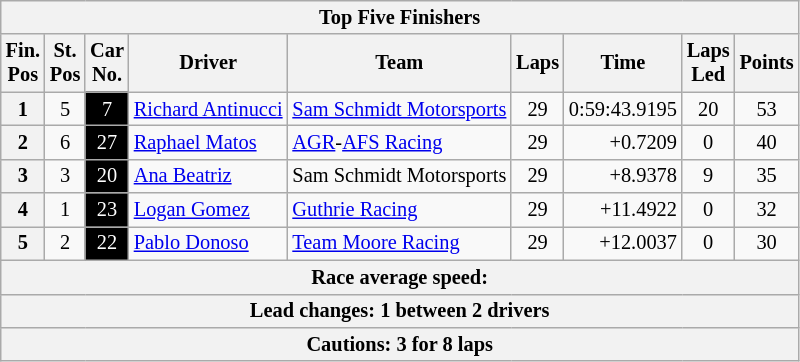<table class="wikitable" style="font-size:85%;">
<tr>
<th colspan=9>Top Five Finishers</th>
</tr>
<tr>
<th>Fin.<br>Pos</th>
<th>St.<br>Pos</th>
<th>Car<br>No.</th>
<th>Driver</th>
<th>Team</th>
<th>Laps</th>
<th>Time</th>
<th>Laps<br>Led</th>
<th>Points</th>
</tr>
<tr>
<th>1</th>
<td align=center>5</td>
<td style="background:#000000; color:white;" align=center>7</td>
<td> <a href='#'>Richard Antinucci</a></td>
<td><a href='#'>Sam Schmidt Motorsports</a></td>
<td align=center>29</td>
<td align=right>0:59:43.9195</td>
<td align=center>20</td>
<td align=center>53</td>
</tr>
<tr>
<th>2</th>
<td align=center>6</td>
<td style="background:#000000; color:white;" align=center>27</td>
<td> <a href='#'>Raphael Matos</a></td>
<td><a href='#'>AGR</a>-<a href='#'>AFS Racing</a></td>
<td align=center>29</td>
<td align=right>+0.7209</td>
<td align=center>0</td>
<td align=center>40</td>
</tr>
<tr>
<th>3</th>
<td align=center>3</td>
<td style="background:#000000; color:white;" align=center>20</td>
<td> <a href='#'>Ana Beatriz</a></td>
<td>Sam Schmidt Motorsports</td>
<td align=center>29</td>
<td align=right>+8.9378</td>
<td align=center>9</td>
<td align=center>35</td>
</tr>
<tr>
<th>4</th>
<td align=center>1</td>
<td style="background:#000000; color:white;" align=center>23</td>
<td> <a href='#'>Logan Gomez</a></td>
<td><a href='#'>Guthrie Racing</a></td>
<td align=center>29</td>
<td align=right>+11.4922</td>
<td align=center>0</td>
<td align=center>32</td>
</tr>
<tr>
<th>5</th>
<td align=center>2</td>
<td style="background:#000000; color:white;" align=center>22</td>
<td> <a href='#'>Pablo Donoso</a></td>
<td><a href='#'>Team Moore Racing</a></td>
<td align=center>29</td>
<td align=right>+12.0037</td>
<td align=center>0</td>
<td align=center>30</td>
</tr>
<tr>
<th colspan=9>Race average speed: </th>
</tr>
<tr>
<th colspan=9>Lead changes: 1 between 2 drivers</th>
</tr>
<tr>
<th colspan=9>Cautions: 3 for 8 laps</th>
</tr>
</table>
